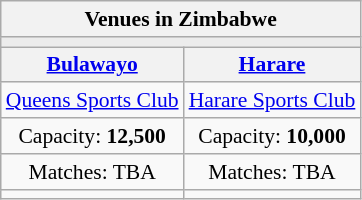<table class="wikitable" style="text-align:center;font-size:90%">
<tr>
<th colspan="2">Venues in Zimbabwe</th>
</tr>
<tr>
<td style="background:#ececec;color:#2C2C2C;vertical-align:middle;" colspan="3"></td>
</tr>
<tr>
<th><a href='#'>Bulawayo</a></th>
<th><a href='#'>Harare</a></th>
</tr>
<tr>
<td><a href='#'>Queens Sports Club</a></td>
<td><a href='#'>Harare Sports Club</a></td>
</tr>
<tr>
<td>Capacity: <strong>12,500</strong></td>
<td>Capacity: <strong>10,000</strong></td>
</tr>
<tr>
<td>Matches: TBA</td>
<td>Matches: TBA</td>
</tr>
<tr>
<td></td>
<td></td>
</tr>
</table>
